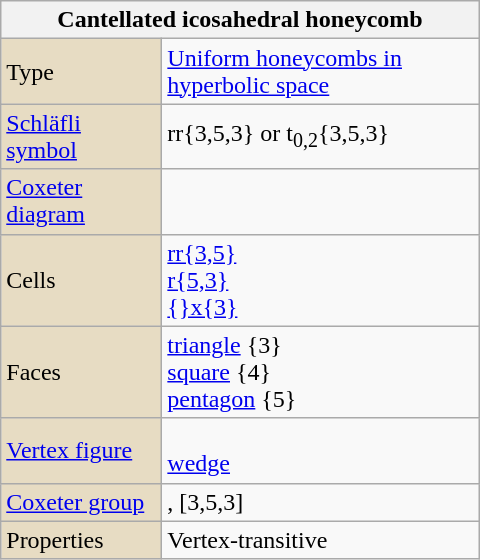<table class="wikitable" align="right" style="margin-left:10px" width="320">
<tr>
<th bgcolor=#e7dcc3 colspan=2>Cantellated icosahedral honeycomb<br></th>
</tr>
<tr>
<td bgcolor=#e7dcc3>Type</td>
<td><a href='#'>Uniform honeycombs in hyperbolic space</a></td>
</tr>
<tr>
<td width=100 bgcolor=#e7dcc3><a href='#'>Schläfli symbol</a></td>
<td>rr{3,5,3} or t<sub>0,2</sub>{3,5,3}</td>
</tr>
<tr>
<td bgcolor=#e7dcc3><a href='#'>Coxeter diagram</a></td>
<td></td>
</tr>
<tr>
<td bgcolor=#e7dcc3>Cells</td>
<td><a href='#'>rr{3,5}</a> <br><a href='#'>r{5,3}</a> <br><a href='#'>{}x{3}</a> </td>
</tr>
<tr>
<td bgcolor=#e7dcc3>Faces</td>
<td><a href='#'>triangle</a> {3}<br><a href='#'>square</a> {4}<br><a href='#'>pentagon</a> {5}</td>
</tr>
<tr>
<td bgcolor=#e7dcc3><a href='#'>Vertex figure</a></td>
<td><br><a href='#'>wedge</a></td>
</tr>
<tr>
<td bgcolor=#e7dcc3><a href='#'>Coxeter group</a></td>
<td>, [3,5,3]</td>
</tr>
<tr>
<td bgcolor=#e7dcc3>Properties</td>
<td>Vertex-transitive</td>
</tr>
</table>
